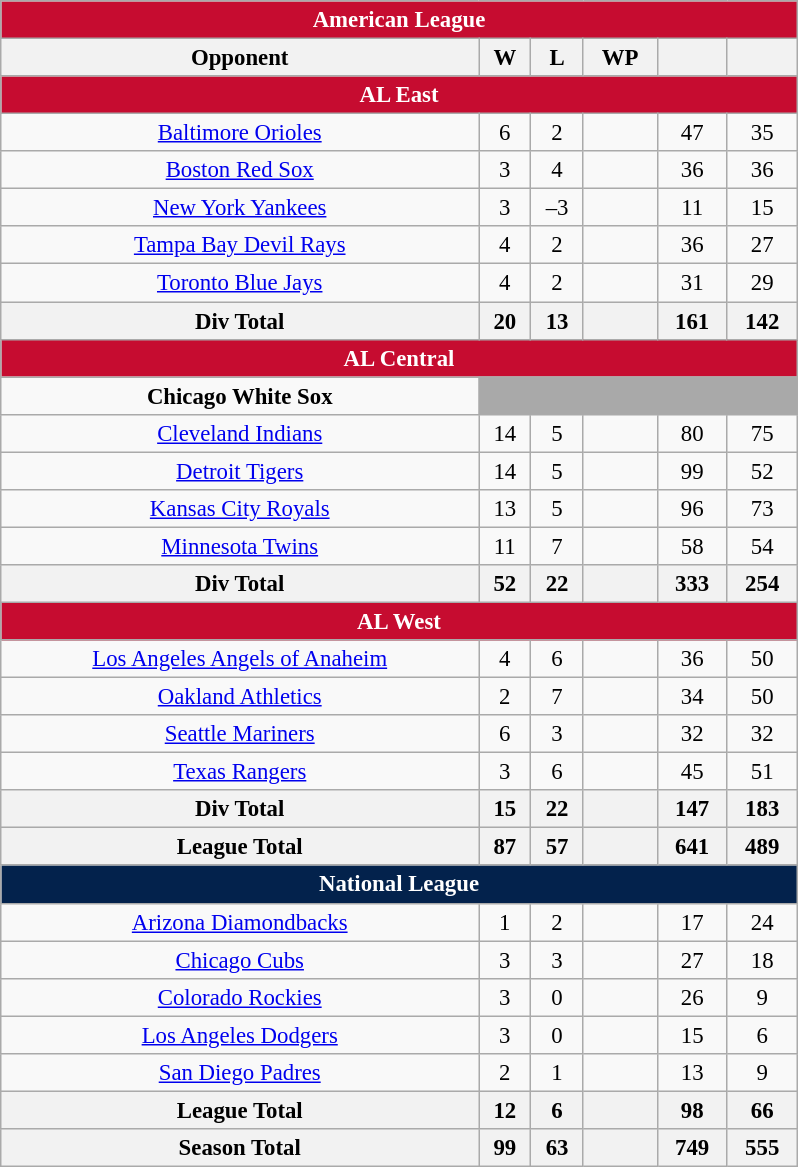<table class="wikitable" style="margin:1em auto; font-size:95%; text-align:center; width:35em;">
<tr>
<th colspan="7" style="background:#c60c30; color:#ffffff;">American League</th>
</tr>
<tr>
<th>Opponent</th>
<th>W</th>
<th>L</th>
<th>WP</th>
<th></th>
<th></th>
</tr>
<tr>
<th colspan="7" style="background:#c60c30; color:#ffffff;">AL East</th>
</tr>
<tr>
<td><a href='#'>Baltimore Orioles</a></td>
<td>6</td>
<td>2</td>
<td></td>
<td>47</td>
<td>35</td>
</tr>
<tr>
<td><a href='#'>Boston Red Sox</a></td>
<td>3</td>
<td>4</td>
<td></td>
<td>36</td>
<td>36</td>
</tr>
<tr>
<td><a href='#'>New York Yankees</a></td>
<td>3</td>
<td>–3</td>
<td></td>
<td>11</td>
<td>15</td>
</tr>
<tr>
<td><a href='#'>Tampa Bay Devil Rays</a></td>
<td>4</td>
<td>2</td>
<td></td>
<td>36</td>
<td>27</td>
</tr>
<tr>
<td><a href='#'>Toronto Blue Jays</a></td>
<td>4</td>
<td>2</td>
<td></td>
<td>31</td>
<td>29</td>
</tr>
<tr>
<th>Div Total</th>
<th>20</th>
<th>13</th>
<th></th>
<th>161</th>
<th>142</th>
</tr>
<tr>
<th colspan="7" style="background:#c60c30; color:#ffffff;">AL Central</th>
</tr>
<tr>
<td><strong>Chicago White Sox</strong></td>
<td colspan=5 style="background:darkgray;"></td>
</tr>
<tr>
<td><a href='#'>Cleveland Indians</a></td>
<td>14</td>
<td>5</td>
<td></td>
<td>80</td>
<td>75</td>
</tr>
<tr>
<td><a href='#'>Detroit Tigers</a></td>
<td>14</td>
<td>5</td>
<td></td>
<td>99</td>
<td>52</td>
</tr>
<tr>
<td><a href='#'>Kansas City Royals</a></td>
<td>13</td>
<td>5</td>
<td></td>
<td>96</td>
<td>73</td>
</tr>
<tr>
<td><a href='#'>Minnesota Twins</a></td>
<td>11</td>
<td>7</td>
<td></td>
<td>58</td>
<td>54</td>
</tr>
<tr>
<th>Div Total</th>
<th>52</th>
<th>22</th>
<th></th>
<th>333</th>
<th>254</th>
</tr>
<tr>
<th colspan="7" style="background:#c60c30; color:#ffffff;">AL West</th>
</tr>
<tr>
<td><a href='#'>Los Angeles Angels of Anaheim</a></td>
<td>4</td>
<td>6</td>
<td></td>
<td>36</td>
<td>50</td>
</tr>
<tr>
<td><a href='#'>Oakland Athletics</a></td>
<td>2</td>
<td>7</td>
<td></td>
<td>34</td>
<td>50</td>
</tr>
<tr>
<td><a href='#'>Seattle Mariners</a></td>
<td>6</td>
<td>3</td>
<td></td>
<td>32</td>
<td>32</td>
</tr>
<tr>
<td><a href='#'>Texas Rangers</a></td>
<td>3</td>
<td>6</td>
<td></td>
<td>45</td>
<td>51</td>
</tr>
<tr>
<th>Div Total</th>
<th>15</th>
<th>22</th>
<th></th>
<th>147</th>
<th>183</th>
</tr>
<tr>
<th>League Total</th>
<th>87</th>
<th>57</th>
<th></th>
<th>641</th>
<th>489</th>
</tr>
<tr>
<th colspan="7" style="background:#03224c; color:#ffffff;">National League</th>
</tr>
<tr>
<td><a href='#'>Arizona Diamondbacks</a></td>
<td>1</td>
<td>2</td>
<td></td>
<td>17</td>
<td>24</td>
</tr>
<tr>
<td><a href='#'>Chicago Cubs</a></td>
<td>3</td>
<td>3</td>
<td></td>
<td>27</td>
<td>18</td>
</tr>
<tr>
<td><a href='#'>Colorado Rockies</a></td>
<td>3</td>
<td>0</td>
<td></td>
<td>26</td>
<td>9</td>
</tr>
<tr>
<td><a href='#'>Los Angeles Dodgers</a></td>
<td>3</td>
<td>0</td>
<td></td>
<td>15</td>
<td>6</td>
</tr>
<tr>
<td><a href='#'>San Diego Padres</a></td>
<td>2</td>
<td>1</td>
<td></td>
<td>13</td>
<td>9</td>
</tr>
<tr>
<th>League Total</th>
<th>12</th>
<th>6</th>
<th></th>
<th>98</th>
<th>66</th>
</tr>
<tr>
<th>Season Total</th>
<th>99</th>
<th>63</th>
<th></th>
<th>749</th>
<th>555</th>
</tr>
</table>
